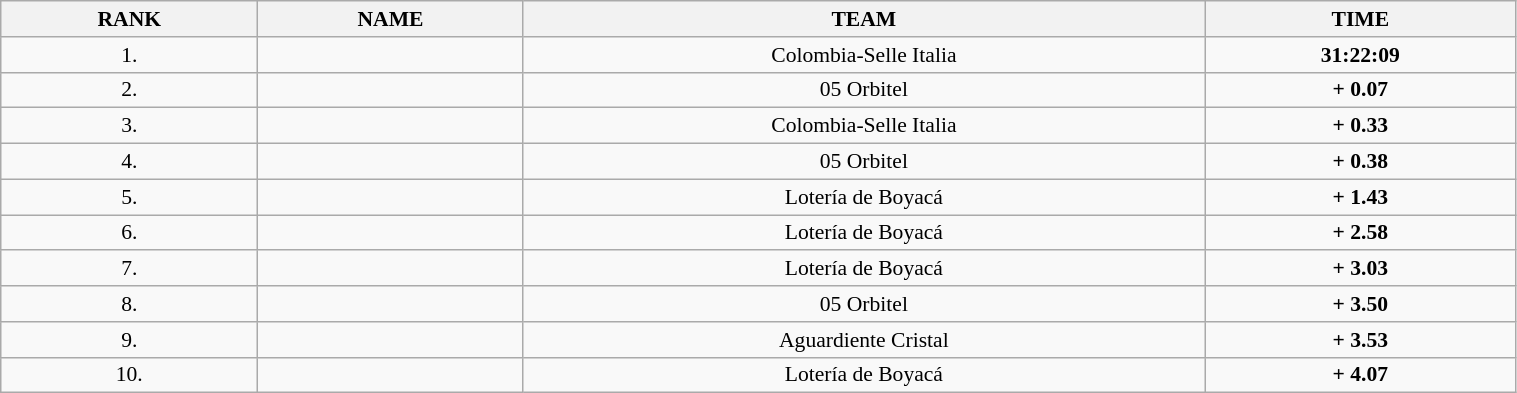<table class=wikitable style="font-size:90%" width="80%">
<tr>
<th>RANK</th>
<th>NAME</th>
<th>TEAM</th>
<th>TIME</th>
</tr>
<tr>
<td align="center">1.</td>
<td></td>
<td align="center">Colombia-Selle Italia</td>
<td align="center"><strong>31:22:09</strong></td>
</tr>
<tr>
<td align="center">2.</td>
<td></td>
<td align="center">05 Orbitel</td>
<td align="center"><strong>+ 0.07</strong></td>
</tr>
<tr>
<td align="center">3.</td>
<td></td>
<td align="center">Colombia-Selle Italia</td>
<td align="center"><strong>+ 0.33</strong></td>
</tr>
<tr>
<td align="center">4.</td>
<td></td>
<td align="center">05 Orbitel</td>
<td align="center"><strong>+ 0.38</strong></td>
</tr>
<tr>
<td align="center">5.</td>
<td></td>
<td align="center">Lotería de Boyacá</td>
<td align="center"><strong>+ 1.43</strong></td>
</tr>
<tr>
<td align="center">6.</td>
<td></td>
<td align="center">Lotería de Boyacá</td>
<td align="center"><strong>+ 2.58</strong></td>
</tr>
<tr>
<td align="center">7.</td>
<td></td>
<td align="center">Lotería de Boyacá</td>
<td align="center"><strong>+ 3.03</strong></td>
</tr>
<tr>
<td align="center">8.</td>
<td></td>
<td align="center">05 Orbitel</td>
<td align="center"><strong>+ 3.50</strong></td>
</tr>
<tr>
<td align="center">9.</td>
<td></td>
<td align="center">Aguardiente Cristal</td>
<td align="center"><strong>+ 3.53</strong></td>
</tr>
<tr>
<td align="center">10.</td>
<td></td>
<td align="center">Lotería de Boyacá</td>
<td align="center"><strong>+ 4.07</strong></td>
</tr>
</table>
